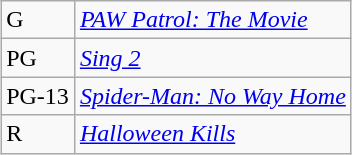<table class="wikitable sortable" style="margin:auto; margin:auto;">
<tr>
<td>G</td>
<td><em><a href='#'>PAW Patrol: The Movie</a></em></td>
</tr>
<tr>
<td>PG</td>
<td><em><a href='#'>Sing 2</a></em></td>
</tr>
<tr>
<td>PG-13</td>
<td><em><a href='#'>Spider-Man: No Way Home</a></em></td>
</tr>
<tr>
<td>R</td>
<td><em><a href='#'>Halloween Kills</a></em></td>
</tr>
</table>
